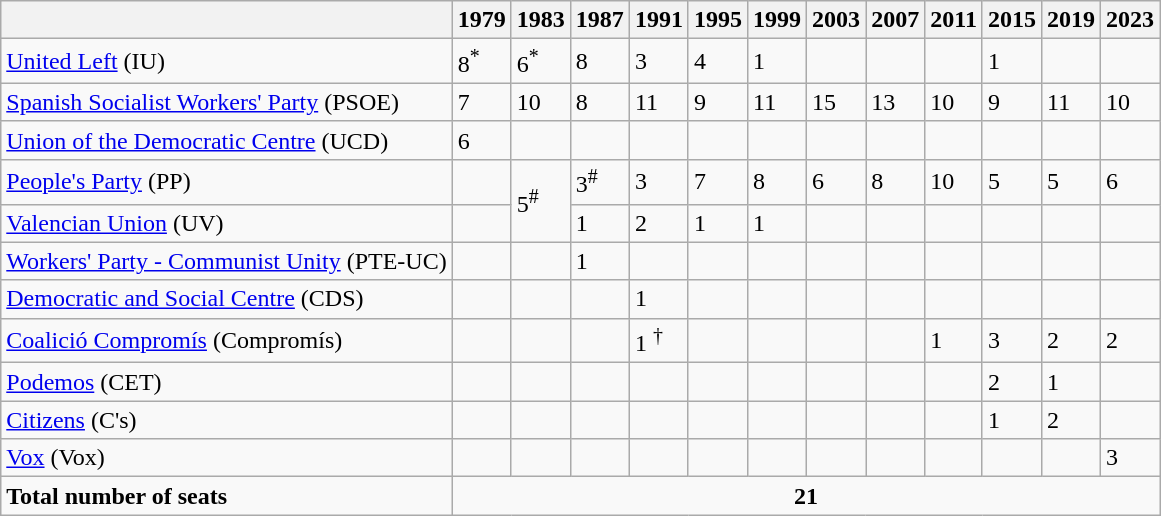<table class="wikitable">
<tr>
<th></th>
<th>1979</th>
<th>1983</th>
<th>1987</th>
<th>1991</th>
<th>1995</th>
<th>1999</th>
<th>2003</th>
<th>2007</th>
<th>2011</th>
<th>2015</th>
<th>2019</th>
<th>2023</th>
</tr>
<tr>
<td><a href='#'>United Left</a> (IU)</td>
<td>8<sup>*</sup></td>
<td>6<sup>*</sup></td>
<td>8</td>
<td>3</td>
<td>4</td>
<td>1</td>
<td></td>
<td></td>
<td></td>
<td>1</td>
<td></td>
<td></td>
</tr>
<tr>
<td><a href='#'>Spanish Socialist Workers' Party</a> (PSOE)</td>
<td>7</td>
<td>10</td>
<td>8</td>
<td>11</td>
<td>9</td>
<td>11</td>
<td>15</td>
<td>13</td>
<td>10</td>
<td>9</td>
<td>11</td>
<td>10</td>
</tr>
<tr>
<td><a href='#'>Union of the Democratic Centre</a> (UCD)</td>
<td>6</td>
<td></td>
<td></td>
<td></td>
<td></td>
<td></td>
<td></td>
<td></td>
<td></td>
<td></td>
<td></td>
<td></td>
</tr>
<tr>
<td><a href='#'>People's Party</a> (PP)</td>
<td></td>
<td rowspan=2>5<sup>#</sup></td>
<td>3<sup>#</sup></td>
<td>3</td>
<td>7</td>
<td>8</td>
<td>6</td>
<td>8</td>
<td>10</td>
<td>5</td>
<td>5</td>
<td>6</td>
</tr>
<tr>
<td><a href='#'>Valencian Union</a> (UV)</td>
<td></td>
<td>1</td>
<td>2</td>
<td>1</td>
<td>1</td>
<td></td>
<td></td>
<td></td>
<td></td>
<td></td>
<td></td>
</tr>
<tr>
<td><a href='#'>Workers' Party - Communist Unity</a> (PTE-UC)</td>
<td></td>
<td></td>
<td>1</td>
<td></td>
<td></td>
<td></td>
<td></td>
<td></td>
<td></td>
<td></td>
<td></td>
<td></td>
</tr>
<tr>
<td><a href='#'>Democratic and Social Centre</a> (CDS)</td>
<td></td>
<td></td>
<td></td>
<td>1</td>
<td></td>
<td></td>
<td></td>
<td></td>
<td></td>
<td></td>
<td></td>
<td></td>
</tr>
<tr>
<td><a href='#'>Coalició Compromís</a> (Compromís)</td>
<td></td>
<td></td>
<td></td>
<td>1 <sup>†</sup></td>
<td></td>
<td></td>
<td></td>
<td></td>
<td>1</td>
<td>3</td>
<td>2</td>
<td>2</td>
</tr>
<tr>
<td><a href='#'>Podemos</a> (CET)</td>
<td></td>
<td></td>
<td></td>
<td></td>
<td></td>
<td></td>
<td></td>
<td></td>
<td></td>
<td>2</td>
<td>1</td>
<td></td>
</tr>
<tr>
<td><a href='#'>Citizens</a> (C's)</td>
<td></td>
<td></td>
<td></td>
<td></td>
<td></td>
<td></td>
<td></td>
<td></td>
<td></td>
<td>1</td>
<td>2</td>
<td></td>
</tr>
<tr>
<td><a href='#'>Vox</a> (Vox)</td>
<td></td>
<td></td>
<td></td>
<td></td>
<td></td>
<td></td>
<td></td>
<td></td>
<td></td>
<td></td>
<td></td>
<td>3</td>
</tr>
<tr>
<td><strong>Total number of seats</strong></td>
<td colspan=12 style="background; text-align:center"><strong>21</strong></td>
</tr>
</table>
